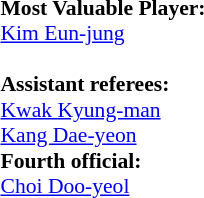<table width=100% style="font-size: 90%">
<tr>
<td><br><strong>Most Valuable Player:</strong>
<br> <a href='#'>Kim Eun-jung</a><br>
<br><strong>Assistant referees:</strong><br>
 <a href='#'>Kwak Kyung-man</a><br>
 <a href='#'>Kang Dae-yeon</a><br>
<strong>Fourth official:</strong><br>
 <a href='#'>Choi Doo-yeol</a></td>
</tr>
</table>
